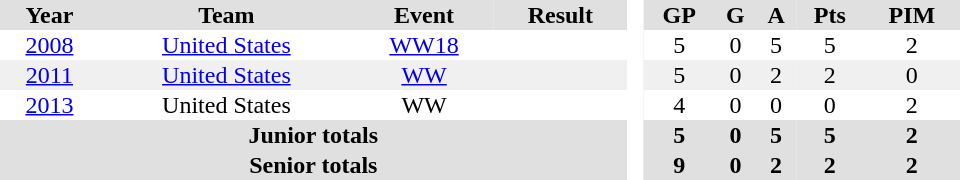<table border="0" cellpadding="1" cellspacing="0" style="text-align:center; width:40em">
<tr ALIGN="centre" bgcolor="#e0e0e0">
<th>Year</th>
<th>Team</th>
<th>Event</th>
<th>Result</th>
<th rowspan="86" bgcolor="#ffffff"> </th>
<th>GP</th>
<th>G</th>
<th>A</th>
<th>Pts</th>
<th>PIM</th>
</tr>
<tr>
<td><a href='#'>2008</a></td>
<td><a href='#'>United States</a></td>
<td><a href='#'>WW18</a></td>
<td></td>
<td>5</td>
<td>0</td>
<td>5</td>
<td>5</td>
<td>2</td>
</tr>
<tr bgcolor="#f0f0f0">
<td><a href='#'>2011</a></td>
<td><a href='#'>United States</a></td>
<td><a href='#'>WW</a></td>
<td></td>
<td>5</td>
<td>0</td>
<td>2</td>
<td>2</td>
<td>0</td>
</tr>
<tr>
<td><a href='#'>2013</a></td>
<td>United States</td>
<td>WW</td>
<td></td>
<td>4</td>
<td>0</td>
<td>0</td>
<td>0</td>
<td>2</td>
</tr>
<tr ALIGN="centre" bgcolor="#e0e0e0">
<th colspan=4>Junior totals</th>
<th>5</th>
<th>0</th>
<th>5</th>
<th>5</th>
<th>2</th>
</tr>
<tr ALIGN="centre" bgcolor="#e0e0e0">
<th colspan=4>Senior totals</th>
<th>9</th>
<th>0</th>
<th>2</th>
<th>2</th>
<th>2</th>
</tr>
</table>
